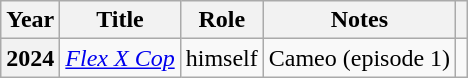<table class="wikitable plainrowheaders sortable">
<tr>
<th scope="col">Year</th>
<th scope="col">Title</th>
<th scope="col">Role</th>
<th scope="col" class="unsortable">Notes</th>
<th scope="col" class="unsortable"></th>
</tr>
<tr>
<th scope="row">2024</th>
<td><em><a href='#'>Flex X Cop</a></em></td>
<td>himself</td>
<td>Cameo (episode 1)</td>
<td style="text-align:center"></td>
</tr>
</table>
